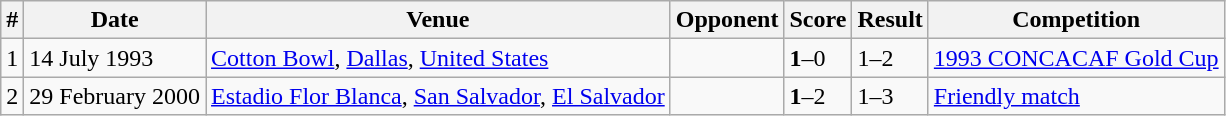<table class="wikitable">
<tr>
<th>#</th>
<th>Date</th>
<th>Venue</th>
<th>Opponent</th>
<th>Score</th>
<th>Result</th>
<th>Competition</th>
</tr>
<tr>
<td>1</td>
<td>14 July 1993</td>
<td><a href='#'>Cotton Bowl</a>, <a href='#'>Dallas</a>, <a href='#'>United States</a></td>
<td></td>
<td><strong>1</strong>–0</td>
<td>1–2</td>
<td><a href='#'>1993 CONCACAF Gold Cup</a></td>
</tr>
<tr>
<td>2</td>
<td>29 February 2000</td>
<td><a href='#'>Estadio Flor Blanca</a>, <a href='#'>San Salvador</a>, <a href='#'>El Salvador</a></td>
<td></td>
<td><strong>1</strong>–2</td>
<td>1–3</td>
<td><a href='#'>Friendly match</a></td>
</tr>
</table>
